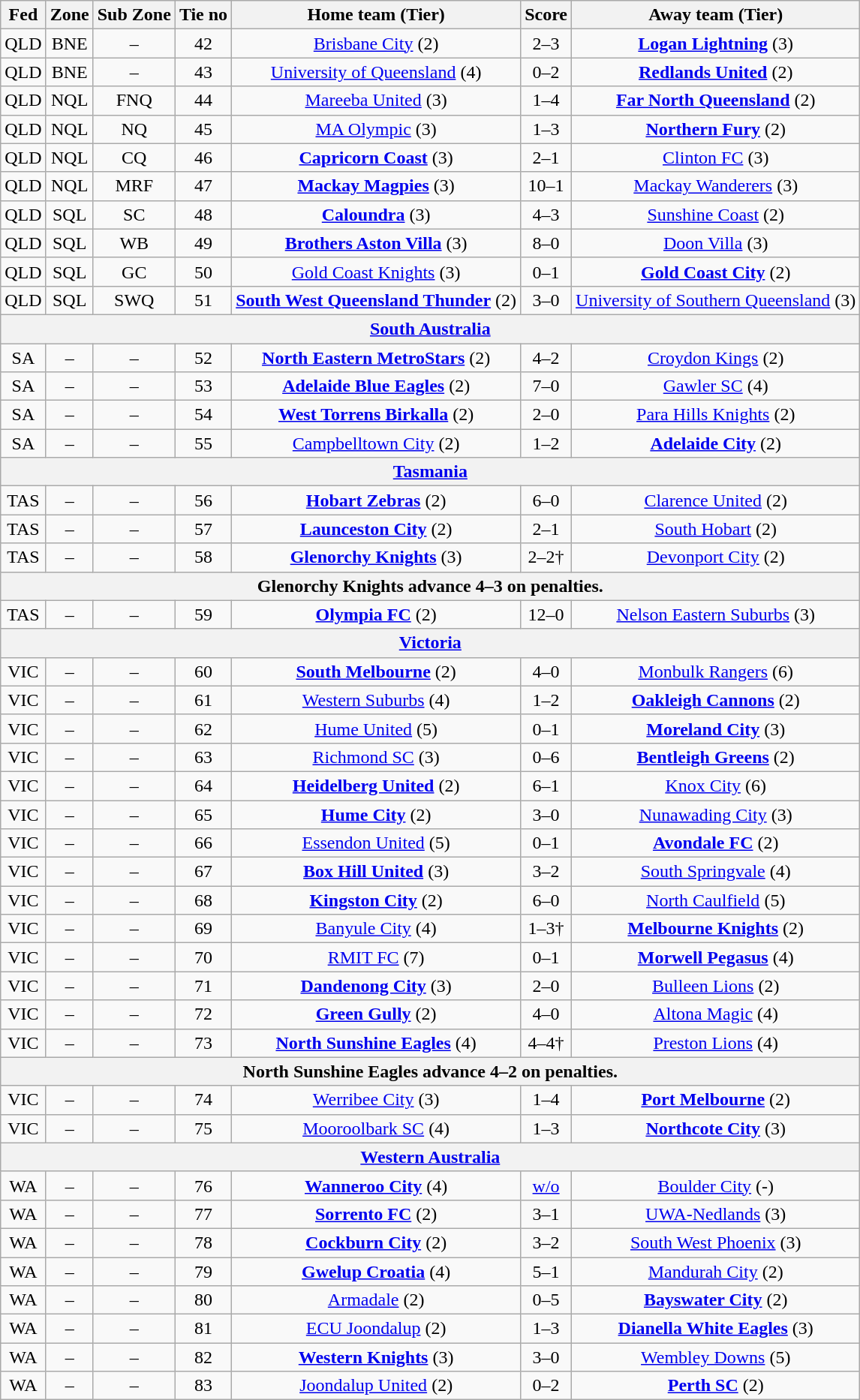<table class="wikitable" style="text-align:center">
<tr>
<th>Fed</th>
<th>Zone</th>
<th>Sub Zone</th>
<th>Tie no</th>
<th>Home team (Tier)</th>
<th>Score</th>
<th>Away team (Tier)</th>
</tr>
<tr>
<td>QLD</td>
<td>BNE</td>
<td>–</td>
<td>42</td>
<td><a href='#'>Brisbane City</a> (2)</td>
<td>2–3</td>
<td><strong><a href='#'>Logan Lightning</a></strong> (3)</td>
</tr>
<tr>
<td>QLD</td>
<td>BNE</td>
<td>–</td>
<td>43</td>
<td><a href='#'>University of Queensland</a> (4)</td>
<td>0–2</td>
<td><strong><a href='#'>Redlands United</a></strong> (2)</td>
</tr>
<tr>
<td>QLD</td>
<td>NQL</td>
<td>FNQ</td>
<td>44</td>
<td><a href='#'>Mareeba United</a> (3)</td>
<td>1–4</td>
<td><strong><a href='#'>Far North Queensland</a></strong> (2)</td>
</tr>
<tr>
<td>QLD</td>
<td>NQL</td>
<td>NQ</td>
<td>45</td>
<td><a href='#'>MA Olympic</a> (3)</td>
<td>1–3</td>
<td><strong><a href='#'>Northern Fury</a></strong> (2)</td>
</tr>
<tr>
<td>QLD</td>
<td>NQL</td>
<td>CQ</td>
<td>46</td>
<td><strong><a href='#'>Capricorn Coast</a></strong> (3)</td>
<td>2–1</td>
<td><a href='#'>Clinton FC</a> (3)</td>
</tr>
<tr>
<td>QLD</td>
<td>NQL</td>
<td>MRF</td>
<td>47</td>
<td><strong><a href='#'>Mackay Magpies</a></strong> (3)</td>
<td>10–1</td>
<td><a href='#'>Mackay Wanderers</a> (3)</td>
</tr>
<tr>
<td>QLD</td>
<td>SQL</td>
<td>SC</td>
<td>48</td>
<td><strong><a href='#'>Caloundra</a></strong> (3)</td>
<td>4–3</td>
<td><a href='#'>Sunshine Coast</a> (2)</td>
</tr>
<tr>
<td>QLD</td>
<td>SQL</td>
<td>WB</td>
<td>49</td>
<td><strong><a href='#'>Brothers Aston Villa</a></strong> (3)</td>
<td>8–0</td>
<td><a href='#'>Doon Villa</a> (3)</td>
</tr>
<tr>
<td>QLD</td>
<td>SQL</td>
<td>GC</td>
<td>50</td>
<td><a href='#'>Gold Coast Knights</a> (3)</td>
<td>0–1</td>
<td><strong><a href='#'>Gold Coast City</a></strong> (2)</td>
</tr>
<tr>
<td>QLD</td>
<td>SQL</td>
<td>SWQ</td>
<td>51</td>
<td><strong><a href='#'>South West Queensland Thunder</a></strong> (2)</td>
<td>3–0</td>
<td><a href='#'>University of Southern Queensland</a> (3)</td>
</tr>
<tr>
<th colspan=7><a href='#'>South Australia</a></th>
</tr>
<tr>
<td>SA</td>
<td>–</td>
<td>–</td>
<td>52</td>
<td><strong><a href='#'>North Eastern MetroStars</a></strong> (2)</td>
<td>4–2</td>
<td><a href='#'>Croydon Kings</a> (2)</td>
</tr>
<tr>
<td>SA</td>
<td>–</td>
<td>–</td>
<td>53</td>
<td><strong><a href='#'>Adelaide Blue Eagles</a></strong> (2)</td>
<td>7–0</td>
<td><a href='#'>Gawler SC</a> (4)</td>
</tr>
<tr>
<td>SA</td>
<td>–</td>
<td>–</td>
<td>54</td>
<td><strong><a href='#'>West Torrens Birkalla</a></strong> (2)</td>
<td>2–0</td>
<td><a href='#'>Para Hills Knights</a> (2)</td>
</tr>
<tr>
<td>SA</td>
<td>–</td>
<td>–</td>
<td>55</td>
<td><a href='#'>Campbelltown City</a> (2)</td>
<td>1–2</td>
<td><strong><a href='#'>Adelaide City</a></strong> (2)</td>
</tr>
<tr>
<th colspan=7><a href='#'>Tasmania</a></th>
</tr>
<tr>
<td>TAS</td>
<td>–</td>
<td>–</td>
<td>56</td>
<td><strong><a href='#'>Hobart Zebras</a></strong> (2)</td>
<td>6–0</td>
<td><a href='#'>Clarence United</a> (2)</td>
</tr>
<tr>
<td>TAS</td>
<td>–</td>
<td>–</td>
<td>57</td>
<td><strong><a href='#'>Launceston City</a></strong> (2)</td>
<td>2–1</td>
<td><a href='#'>South Hobart</a> (2)</td>
</tr>
<tr>
<td>TAS</td>
<td>–</td>
<td>–</td>
<td>58</td>
<td><strong><a href='#'>Glenorchy Knights</a></strong> (3)</td>
<td>2–2†</td>
<td><a href='#'>Devonport City</a> (2)</td>
</tr>
<tr>
<th colspan=7>Glenorchy Knights advance 4–3 on penalties.</th>
</tr>
<tr>
<td>TAS</td>
<td>–</td>
<td>–</td>
<td>59</td>
<td><strong><a href='#'>Olympia FC</a></strong> (2)</td>
<td>12–0</td>
<td><a href='#'>Nelson Eastern Suburbs</a> (3)</td>
</tr>
<tr>
<th colspan=7><a href='#'>Victoria</a></th>
</tr>
<tr>
<td>VIC</td>
<td>–</td>
<td>–</td>
<td>60</td>
<td><strong><a href='#'>South Melbourne</a></strong> (2)</td>
<td>4–0</td>
<td><a href='#'>Monbulk Rangers</a> (6)</td>
</tr>
<tr>
<td>VIC</td>
<td>–</td>
<td>–</td>
<td>61</td>
<td><a href='#'>Western Suburbs</a> (4)</td>
<td>1–2</td>
<td><strong><a href='#'>Oakleigh Cannons</a></strong> (2)</td>
</tr>
<tr>
<td>VIC</td>
<td>–</td>
<td>–</td>
<td>62</td>
<td><a href='#'>Hume United</a> (5)</td>
<td>0–1</td>
<td><strong><a href='#'>Moreland City</a></strong> (3)</td>
</tr>
<tr>
<td>VIC</td>
<td>–</td>
<td>–</td>
<td>63</td>
<td><a href='#'>Richmond SC</a> (3)</td>
<td>0–6</td>
<td><strong><a href='#'>Bentleigh Greens</a></strong> (2)</td>
</tr>
<tr>
<td>VIC</td>
<td>–</td>
<td>–</td>
<td>64</td>
<td><strong><a href='#'>Heidelberg United</a></strong> (2)</td>
<td>6–1</td>
<td><a href='#'>Knox City</a> (6)</td>
</tr>
<tr>
<td>VIC</td>
<td>–</td>
<td>–</td>
<td>65</td>
<td><strong><a href='#'>Hume City</a></strong> (2)</td>
<td>3–0</td>
<td><a href='#'>Nunawading City</a> (3)</td>
</tr>
<tr>
<td>VIC</td>
<td>–</td>
<td>–</td>
<td>66</td>
<td><a href='#'>Essendon United</a> (5)</td>
<td>0–1</td>
<td><strong><a href='#'>Avondale FC</a></strong> (2)</td>
</tr>
<tr>
<td>VIC</td>
<td>–</td>
<td>–</td>
<td>67</td>
<td><strong><a href='#'>Box Hill United</a></strong> (3)</td>
<td>3–2</td>
<td><a href='#'>South Springvale</a> (4)</td>
</tr>
<tr>
<td>VIC</td>
<td>–</td>
<td>–</td>
<td>68</td>
<td><strong><a href='#'>Kingston City</a></strong> (2)</td>
<td>6–0</td>
<td><a href='#'>North Caulfield</a> (5)</td>
</tr>
<tr>
<td>VIC</td>
<td>–</td>
<td>–</td>
<td>69</td>
<td><a href='#'>Banyule City</a> (4)</td>
<td>1–3†</td>
<td><strong><a href='#'>Melbourne Knights</a></strong> (2)</td>
</tr>
<tr>
<td>VIC</td>
<td>–</td>
<td>–</td>
<td>70</td>
<td><a href='#'>RMIT FC</a> (7)</td>
<td>0–1</td>
<td><strong><a href='#'>Morwell Pegasus</a></strong> (4)</td>
</tr>
<tr>
<td>VIC</td>
<td>–</td>
<td>–</td>
<td>71</td>
<td><strong><a href='#'>Dandenong City</a></strong> (3)</td>
<td>2–0</td>
<td><a href='#'>Bulleen Lions</a> (2)</td>
</tr>
<tr>
<td>VIC</td>
<td>–</td>
<td>–</td>
<td>72</td>
<td><strong><a href='#'>Green Gully</a></strong> (2)</td>
<td>4–0</td>
<td><a href='#'>Altona Magic</a> (4)</td>
</tr>
<tr>
<td>VIC</td>
<td>–</td>
<td>–</td>
<td>73</td>
<td><strong><a href='#'>North Sunshine Eagles</a></strong> (4)</td>
<td>4–4†</td>
<td><a href='#'>Preston Lions</a> (4)</td>
</tr>
<tr>
<th colspan=7>North Sunshine Eagles advance 4–2 on penalties.</th>
</tr>
<tr>
<td>VIC</td>
<td>–</td>
<td>–</td>
<td>74</td>
<td><a href='#'>Werribee City</a> (3)</td>
<td>1–4</td>
<td><strong><a href='#'>Port Melbourne</a></strong> (2)</td>
</tr>
<tr>
<td>VIC</td>
<td>–</td>
<td>–</td>
<td>75</td>
<td><a href='#'>Mooroolbark SC</a> (4)</td>
<td>1–3</td>
<td><strong><a href='#'>Northcote City</a></strong> (3)</td>
</tr>
<tr>
<th colspan=7><a href='#'>Western Australia</a></th>
</tr>
<tr>
<td>WA</td>
<td>–</td>
<td>–</td>
<td>76</td>
<td><strong><a href='#'>Wanneroo City</a></strong> (4)</td>
<td><a href='#'>w/o</a></td>
<td><a href='#'>Boulder City</a> (-)</td>
</tr>
<tr>
<td>WA</td>
<td>–</td>
<td>–</td>
<td>77</td>
<td><strong><a href='#'>Sorrento FC</a></strong> (2)</td>
<td>3–1</td>
<td><a href='#'>UWA-Nedlands</a> (3)</td>
</tr>
<tr>
<td>WA</td>
<td>–</td>
<td>–</td>
<td>78</td>
<td><strong><a href='#'>Cockburn City</a></strong> (2)</td>
<td>3–2</td>
<td><a href='#'>South West Phoenix</a> (3)</td>
</tr>
<tr>
<td>WA</td>
<td>–</td>
<td>–</td>
<td>79</td>
<td><strong><a href='#'>Gwelup Croatia</a></strong> (4)</td>
<td>5–1</td>
<td><a href='#'>Mandurah City</a> (2)</td>
</tr>
<tr>
<td>WA</td>
<td>–</td>
<td>–</td>
<td>80</td>
<td><a href='#'>Armadale</a> (2)</td>
<td>0–5</td>
<td><strong><a href='#'>Bayswater City</a></strong> (2)</td>
</tr>
<tr>
<td>WA</td>
<td>–</td>
<td>–</td>
<td>81</td>
<td><a href='#'>ECU Joondalup</a> (2)</td>
<td>1–3</td>
<td><strong><a href='#'>Dianella White Eagles</a></strong> (3)</td>
</tr>
<tr>
<td>WA</td>
<td>–</td>
<td>–</td>
<td>82</td>
<td><strong><a href='#'>Western Knights</a></strong> (3)</td>
<td>3–0</td>
<td><a href='#'>Wembley Downs</a> (5)</td>
</tr>
<tr>
<td>WA</td>
<td>–</td>
<td>–</td>
<td>83</td>
<td><a href='#'>Joondalup United</a> (2)</td>
<td>0–2</td>
<td><strong><a href='#'>Perth SC</a></strong> (2)</td>
</tr>
</table>
